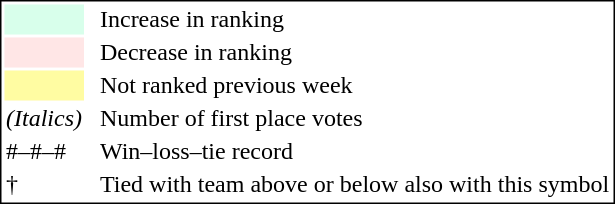<table style="border:1px solid black;">
<tr>
<td style="background:#D8FFEB; width:20px;"></td>
<td> </td>
<td>Increase in ranking</td>
</tr>
<tr>
<td style="background:#FFE6E6; width:20px;"></td>
<td> </td>
<td>Decrease in ranking</td>
</tr>
<tr>
<td style="background:#FFFCA2; width:20px;"></td>
<td> </td>
<td>Not ranked previous week</td>
</tr>
<tr>
<td><em>(Italics)</em></td>
<td> </td>
<td>Number of first place votes</td>
</tr>
<tr>
<td>#–#–#</td>
<td> </td>
<td>Win–loss–tie record</td>
</tr>
<tr>
<td>†</td>
<td></td>
<td>Tied with team above or below also with this symbol</td>
</tr>
</table>
